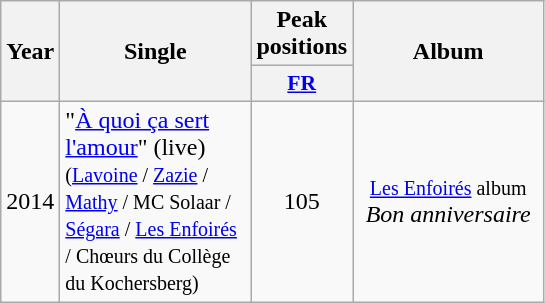<table class="wikitable">
<tr>
<th align="center" rowspan="2" width="10">Year</th>
<th align="center" rowspan="2" width="120">Single</th>
<th align="center" colspan="1" width="20">Peak positions</th>
<th align="center" rowspan="2" width="120">Album</th>
</tr>
<tr>
<th scope="col" style="width:3em;font-size:90%;"><a href='#'>FR</a><br></th>
</tr>
<tr>
<td style="text-align:center;">2014</td>
<td>"<a href='#'>À quoi ça sert l'amour</a>" (live)<br><small>(<a href='#'>Lavoine</a> / <a href='#'>Zazie</a> / <a href='#'>Mathy</a> / MC Solaar / <a href='#'>Ségara</a> / <a href='#'>Les Enfoirés</a> / Chœurs du Collège du Kochersberg)</small></td>
<td style="text-align:center;">105</td>
<td style="text-align:center;" rowspan=1><small><a href='#'>Les Enfoirés</a> album</small><br><em>Bon anniversaire</em></td>
</tr>
</table>
